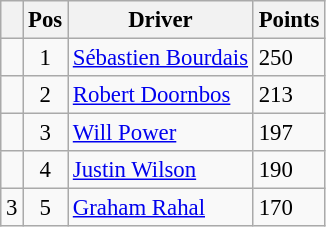<table class="wikitable" style="font-size: 95%;">
<tr>
<th></th>
<th>Pos</th>
<th>Driver</th>
<th>Points</th>
</tr>
<tr>
<td align="left"></td>
<td align="center">1</td>
<td> <a href='#'>Sébastien Bourdais</a></td>
<td align="left">250</td>
</tr>
<tr>
<td align="left"></td>
<td align="center">2</td>
<td> <a href='#'>Robert Doornbos</a></td>
<td align="left">213</td>
</tr>
<tr>
<td align="left"></td>
<td align="center">3</td>
<td> <a href='#'>Will Power</a></td>
<td align="left">197</td>
</tr>
<tr>
<td align="left"></td>
<td align="center">4</td>
<td> <a href='#'>Justin Wilson</a></td>
<td align="left">190</td>
</tr>
<tr>
<td align="left"> 3</td>
<td align="center">5</td>
<td> <a href='#'>Graham Rahal</a></td>
<td align="left">170</td>
</tr>
</table>
